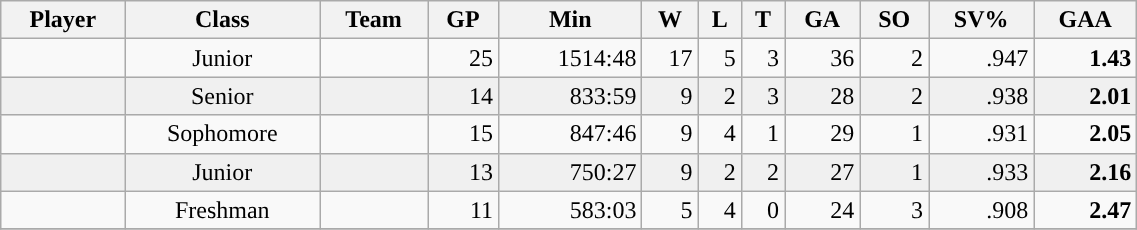<table class="wikitable sortable" style="text-align: center; "width=60%">
<tr>
<th>Player</th>
<th>Class</th>
<th>Team</th>
<th>GP</th>
<th>Min</th>
<th>W</th>
<th>L</th>
<th>T</th>
<th>GA</th>
<th>SO</th>
<th>SV%</th>
<th>GAA</th>
</tr>
<tr>
<td style="text-align: left"></td>
<td>Junior</td>
<td><strong><a href='#'></a></strong></td>
<td style="text-align: right">25</td>
<td style="text-align: right">1514:48</td>
<td style="text-align: right">17</td>
<td style="text-align: right">5</td>
<td style="text-align: right">3</td>
<td style="text-align: right">36</td>
<td style="text-align: right">2</td>
<td style="text-align: right">.947</td>
<td style="text-align: right"><strong>1.43</strong></td>
</tr>
<tr bgcolor=f0f0f0>
<td style="text-align: left"></td>
<td>Senior</td>
<td><strong><a href='#'></a></strong></td>
<td style="text-align: right">14</td>
<td style="text-align: right">833:59</td>
<td style="text-align: right">9</td>
<td style="text-align: right">2</td>
<td style="text-align: right">3</td>
<td style="text-align: right">28</td>
<td style="text-align: right">2</td>
<td style="text-align: right">.938</td>
<td style="text-align: right"><strong>2.01</strong></td>
</tr>
<tr>
<td style="text-align: left"></td>
<td>Sophomore</td>
<td><strong><a href='#'></a></strong></td>
<td style="text-align: right">15</td>
<td style="text-align: right">847:46</td>
<td style="text-align: right">9</td>
<td style="text-align: right">4</td>
<td style="text-align: right">1</td>
<td style="text-align: right">29</td>
<td style="text-align: right">1</td>
<td style="text-align: right">.931</td>
<td style="text-align: right"><strong>2.05</strong></td>
</tr>
<tr bgcolor=f0f0f0>
<td style="text-align: left"></td>
<td>Junior</td>
<td><strong><a href='#'></a></strong></td>
<td style="text-align: right">13</td>
<td style="text-align: right">750:27</td>
<td style="text-align: right">9</td>
<td style="text-align: right">2</td>
<td style="text-align: right">2</td>
<td style="text-align: right">27</td>
<td style="text-align: right">1</td>
<td style="text-align: right">.933</td>
<td style="text-align: right"><strong>2.16</strong></td>
</tr>
<tr>
<td style="text-align: left"></td>
<td>Freshman</td>
<td><strong><a href='#'></a></strong></td>
<td style="text-align: right">11</td>
<td style="text-align: right">583:03</td>
<td style="text-align: right">5</td>
<td style="text-align: right">4</td>
<td style="text-align: right">0</td>
<td style="text-align: right">24</td>
<td style="text-align: right">3</td>
<td style="text-align: right">.908</td>
<td style="text-align: right"><strong>2.47</strong></td>
</tr>
<tr>
</tr>
</table>
